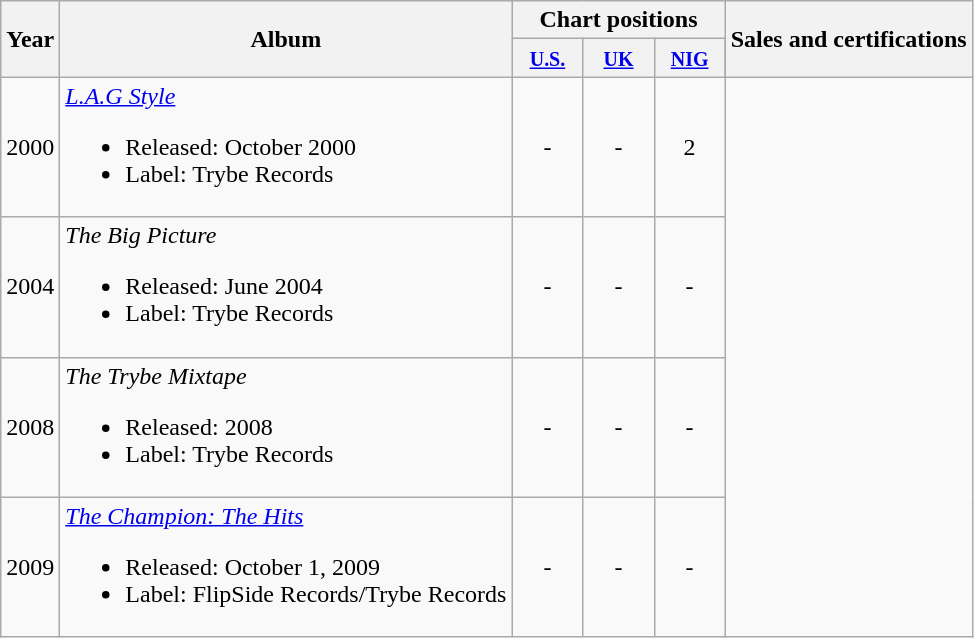<table class="wikitable">
<tr>
<th rowspan="2">Year</th>
<th rowspan="2">Album</th>
<th colspan="6">Chart positions</th>
<th rowspan="2">Sales and certifications</th>
</tr>
<tr>
<th align="center" width="40"><small><a href='#'>U.S.</a></small></th>
<th align="center" width="40"><small><a href='#'>UK</a></small></th>
<th align="center" width="40"><small><a href='#'>NIG</a></small></th>
</tr>
<tr>
<td>2000</td>
<td><em><a href='#'>L.A.G Style</a></em><br><ul><li>Released: October 2000</li><li>Label: Trybe Records</li></ul></td>
<td align="center">-</td>
<td align="center">-</td>
<td align="center">2</td>
</tr>
<tr>
<td>2004</td>
<td><em>The Big Picture</em><br><ul><li>Released: June 2004</li><li>Label: Trybe Records</li></ul></td>
<td align="center">-</td>
<td align="center">-</td>
<td align="center">-</td>
</tr>
<tr>
<td>2008</td>
<td><em>The Trybe Mixtape</em><br><ul><li>Released: 2008</li><li>Label: Trybe Records</li></ul></td>
<td align="center">-</td>
<td align="center">-</td>
<td align="center">-</td>
</tr>
<tr>
<td>2009</td>
<td><em><a href='#'>The Champion: The Hits</a></em><br><ul><li>Released: October 1, 2009</li><li>Label: FlipSide Records/Trybe Records</li></ul></td>
<td align="center">-</td>
<td align="center">-</td>
<td align="center">-</td>
</tr>
</table>
